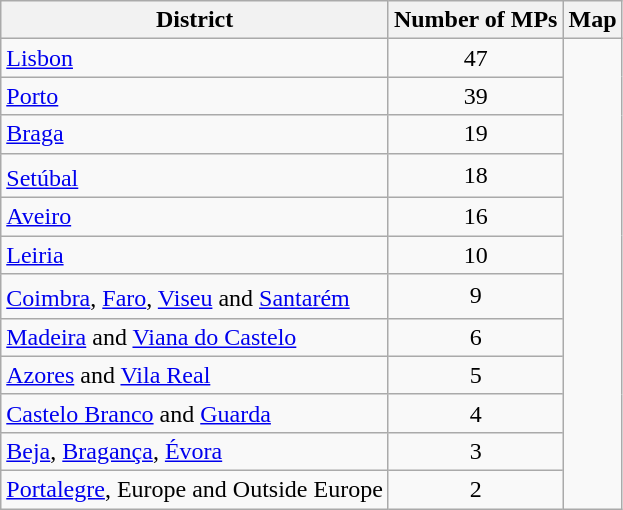<table class="wikitable">
<tr>
<th>District</th>
<th>Number of MPs</th>
<th>Map</th>
</tr>
<tr>
<td><a href='#'>Lisbon</a></td>
<td style="text-align:center;">47</td>
<td style="text-align:center;" rowspan="12"><br>





















</td>
</tr>
<tr>
<td><a href='#'>Porto</a></td>
<td style="text-align:center;">39</td>
</tr>
<tr>
<td><a href='#'>Braga</a></td>
<td style="text-align:center;">19</td>
</tr>
<tr>
<td><a href='#'>Setúbal</a><sup></sup></td>
<td style="text-align:center;">18</td>
</tr>
<tr>
<td><a href='#'>Aveiro</a></td>
<td style="text-align:center;">16</td>
</tr>
<tr>
<td><a href='#'>Leiria</a></td>
<td style="text-align:center;">10</td>
</tr>
<tr>
<td><a href='#'>Coimbra</a>, <a href='#'>Faro</a>, <a href='#'>Viseu</a> and <a href='#'>Santarém</a><sup></sup></td>
<td style="text-align:center;">9</td>
</tr>
<tr>
<td><a href='#'>Madeira</a> and <a href='#'>Viana do Castelo</a></td>
<td style="text-align:center;">6</td>
</tr>
<tr>
<td><a href='#'>Azores</a> and <a href='#'>Vila Real</a></td>
<td style="text-align:center;">5</td>
</tr>
<tr>
<td><a href='#'>Castelo Branco</a> and <a href='#'>Guarda</a></td>
<td style="text-align:center;">4</td>
</tr>
<tr>
<td><a href='#'>Beja</a>, <a href='#'>Bragança</a>, <a href='#'>Évora</a></td>
<td style="text-align:center;">3</td>
</tr>
<tr>
<td><a href='#'>Portalegre</a>, Europe and Outside Europe</td>
<td style="text-align:center;">2</td>
</tr>
</table>
